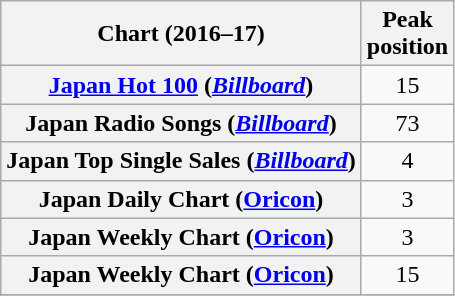<table class="wikitable sortable plainrowheaders">
<tr>
<th>Chart (2016–17)</th>
<th>Peak<br>position</th>
</tr>
<tr>
<th scope="row"><a href='#'>Japan Hot 100</a> (<em><a href='#'>Billboard</a></em>)</th>
<td style="text-align:center;">15</td>
</tr>
<tr>
<th scope="row">Japan Radio Songs (<em><a href='#'>Billboard</a></em>)</th>
<td style="text-align:center;">73</td>
</tr>
<tr>
<th scope="row">Japan Top Single Sales (<em><a href='#'>Billboard</a></em>)</th>
<td style="text-align:center;">4</td>
</tr>
<tr>
<th scope="row">Japan Daily Chart (<a href='#'>Oricon</a>)</th>
<td style="text-align:center;">3</td>
</tr>
<tr>
<th scope="row">Japan Weekly Chart (<a href='#'>Oricon</a>)</th>
<td style="text-align:center;">3</td>
</tr>
<tr>
<th scope="row">Japan Weekly Chart (<a href='#'>Oricon</a>)</th>
<td style="text-align:center;">15</td>
</tr>
<tr>
</tr>
</table>
